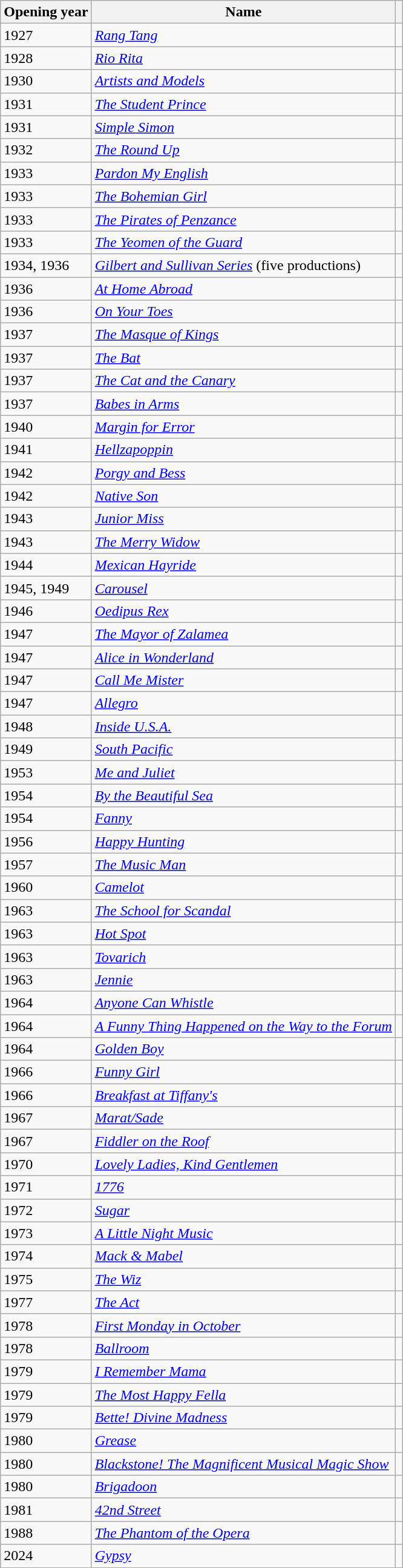<table class="wikitable sortable collapsible">
<tr>
<th scope="col">Opening year</th>
<th scope="col">Name</th>
<th scope="col"  class="unsortable"></th>
</tr>
<tr>
<td>1927</td>
<td><em><a href='#'>Rang Tang</a></em></td>
<td></td>
</tr>
<tr>
<td>1928</td>
<td><em><a href='#'>Rio Rita</a></em></td>
<td></td>
</tr>
<tr>
<td>1930</td>
<td><em><a href='#'>Artists and Models</a></em></td>
<td></td>
</tr>
<tr>
<td>1931</td>
<td><em><a href='#'>The Student Prince</a></em></td>
<td></td>
</tr>
<tr>
<td>1931</td>
<td><em><a href='#'>Simple Simon</a></em></td>
<td></td>
</tr>
<tr>
<td>1932</td>
<td><em><a href='#'>The Round Up</a></em></td>
<td></td>
</tr>
<tr>
<td>1933</td>
<td><em><a href='#'>Pardon My English</a></em></td>
<td></td>
</tr>
<tr>
<td>1933</td>
<td><em><a href='#'>The Bohemian Girl</a></em></td>
<td></td>
</tr>
<tr>
<td>1933</td>
<td><em><a href='#'>The Pirates of Penzance</a></em></td>
<td></td>
</tr>
<tr>
<td>1933</td>
<td><em><a href='#'>The Yeomen of the Guard</a></em></td>
<td></td>
</tr>
<tr>
<td>1934, 1936</td>
<td><em><a href='#'>Gilbert and Sullivan Series</a></em> (five productions)</td>
<td></td>
</tr>
<tr>
<td>1936</td>
<td><em><a href='#'>At Home Abroad</a></em></td>
<td></td>
</tr>
<tr>
<td>1936</td>
<td><em><a href='#'>On Your Toes</a></em></td>
<td></td>
</tr>
<tr>
<td>1937</td>
<td><em><a href='#'>The Masque of Kings</a></em></td>
<td></td>
</tr>
<tr>
<td>1937</td>
<td><em><a href='#'>The Bat</a></em></td>
<td></td>
</tr>
<tr>
<td>1937</td>
<td><em><a href='#'>The Cat and the Canary</a></em></td>
<td></td>
</tr>
<tr>
<td>1937</td>
<td><em><a href='#'>Babes in Arms</a></em></td>
<td></td>
</tr>
<tr>
<td>1940</td>
<td><em><a href='#'>Margin for Error</a></em></td>
<td></td>
</tr>
<tr>
<td>1941</td>
<td><em><a href='#'>Hellzapoppin</a></em></td>
<td></td>
</tr>
<tr>
<td>1942</td>
<td><em><a href='#'>Porgy and Bess</a></em></td>
<td></td>
</tr>
<tr>
<td>1942</td>
<td><em><a href='#'>Native Son</a></em></td>
<td></td>
</tr>
<tr>
<td>1943</td>
<td><em><a href='#'>Junior Miss</a></em></td>
<td></td>
</tr>
<tr>
<td>1943</td>
<td><em><a href='#'>The Merry Widow</a></em></td>
<td></td>
</tr>
<tr>
<td>1944</td>
<td><em><a href='#'>Mexican Hayride</a></em></td>
<td></td>
</tr>
<tr>
<td>1945, 1949</td>
<td><em><a href='#'>Carousel</a></em></td>
<td></td>
</tr>
<tr>
<td>1946</td>
<td><em><a href='#'>Oedipus Rex</a></em></td>
<td></td>
</tr>
<tr>
<td>1947</td>
<td><em><a href='#'>The Mayor of Zalamea</a></em></td>
<td></td>
</tr>
<tr>
<td>1947</td>
<td><em><a href='#'>Alice in Wonderland</a></em></td>
<td></td>
</tr>
<tr>
<td>1947</td>
<td><em><a href='#'>Call Me Mister</a></em></td>
<td></td>
</tr>
<tr>
<td>1947</td>
<td><em><a href='#'>Allegro</a></em></td>
<td></td>
</tr>
<tr>
<td>1948</td>
<td><em><a href='#'>Inside U.S.A.</a></em></td>
<td></td>
</tr>
<tr>
<td>1949</td>
<td><em><a href='#'>South Pacific</a></em></td>
<td></td>
</tr>
<tr>
<td>1953</td>
<td><em><a href='#'>Me and Juliet</a></em></td>
<td></td>
</tr>
<tr>
<td>1954</td>
<td><em><a href='#'>By the Beautiful Sea</a></em></td>
<td></td>
</tr>
<tr>
<td>1954</td>
<td><em><a href='#'>Fanny</a></em></td>
<td></td>
</tr>
<tr>
<td>1956</td>
<td><em><a href='#'>Happy Hunting</a></em></td>
<td></td>
</tr>
<tr>
<td>1957</td>
<td><em><a href='#'>The Music Man</a></em></td>
<td></td>
</tr>
<tr>
<td>1960</td>
<td><em><a href='#'>Camelot</a></em></td>
<td></td>
</tr>
<tr>
<td>1963</td>
<td><em><a href='#'>The School for Scandal</a></em></td>
<td></td>
</tr>
<tr>
<td>1963</td>
<td><em><a href='#'>Hot Spot</a></em></td>
<td></td>
</tr>
<tr>
<td>1963</td>
<td><em><a href='#'>Tovarich</a></em></td>
<td></td>
</tr>
<tr>
<td>1963</td>
<td><em><a href='#'>Jennie</a></em></td>
<td></td>
</tr>
<tr>
<td>1964</td>
<td><em><a href='#'>Anyone Can Whistle</a></em></td>
<td></td>
</tr>
<tr>
<td>1964</td>
<td><em><a href='#'>A Funny Thing Happened on the Way to the Forum</a></em></td>
<td></td>
</tr>
<tr>
<td>1964</td>
<td><em><a href='#'>Golden Boy</a></em></td>
<td></td>
</tr>
<tr>
<td>1966</td>
<td><em><a href='#'>Funny Girl</a></em></td>
<td></td>
</tr>
<tr>
<td>1966</td>
<td><em><a href='#'>Breakfast at Tiffany's</a></em></td>
<td></td>
</tr>
<tr>
<td>1967</td>
<td><em><a href='#'>Marat/Sade</a></em></td>
<td></td>
</tr>
<tr>
<td>1967</td>
<td><em><a href='#'>Fiddler on the Roof</a></em></td>
<td></td>
</tr>
<tr>
<td>1970</td>
<td><em><a href='#'>Lovely Ladies, Kind Gentlemen</a></em></td>
<td></td>
</tr>
<tr>
<td>1971</td>
<td><em><a href='#'>1776</a></em></td>
<td></td>
</tr>
<tr>
<td>1972</td>
<td><em><a href='#'>Sugar</a></em></td>
<td></td>
</tr>
<tr>
<td>1973</td>
<td><em><a href='#'>A Little Night Music</a></em></td>
<td></td>
</tr>
<tr>
<td>1974</td>
<td><em><a href='#'>Mack & Mabel</a></em></td>
<td></td>
</tr>
<tr>
<td>1975</td>
<td><em><a href='#'>The Wiz</a></em></td>
<td></td>
</tr>
<tr>
<td>1977</td>
<td><em><a href='#'>The Act</a></em></td>
<td></td>
</tr>
<tr>
<td>1978</td>
<td><em><a href='#'>First Monday in October</a></em></td>
<td></td>
</tr>
<tr>
<td>1978</td>
<td><em><a href='#'>Ballroom</a></em></td>
<td></td>
</tr>
<tr>
<td>1979</td>
<td><em><a href='#'>I Remember Mama</a></em></td>
<td></td>
</tr>
<tr>
<td>1979</td>
<td><em><a href='#'>The Most Happy Fella</a></em></td>
<td></td>
</tr>
<tr>
<td>1979</td>
<td><em><a href='#'>Bette! Divine Madness</a></em></td>
<td></td>
</tr>
<tr>
<td>1980</td>
<td><em><a href='#'>Grease</a></em></td>
<td></td>
</tr>
<tr>
<td>1980</td>
<td><em><a href='#'>Blackstone! The Magnificent Musical Magic Show</a></em></td>
<td></td>
</tr>
<tr>
<td>1980</td>
<td><em><a href='#'>Brigadoon</a></em></td>
<td></td>
</tr>
<tr>
<td>1981</td>
<td><em><a href='#'>42nd Street</a></em></td>
<td></td>
</tr>
<tr>
<td>1988</td>
<td><em><a href='#'>The Phantom of the Opera</a></em></td>
<td></td>
</tr>
<tr>
<td>2024</td>
<td><em><a href='#'>Gypsy</a></em></td>
<td></td>
</tr>
</table>
